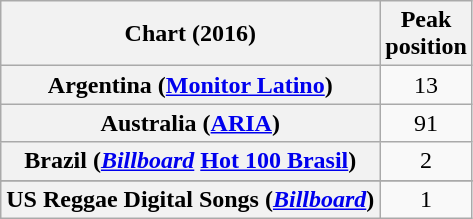<table class="wikitable plainrowheaders sortable" style="text-align:center;">
<tr>
<th scope="col">Chart (2016)</th>
<th scope="col">Peak<br>position</th>
</tr>
<tr>
<th scope="row">Argentina (<a href='#'>Monitor Latino</a>)</th>
<td>13</td>
</tr>
<tr>
<th scope="row">Australia (<a href='#'>ARIA</a>)</th>
<td>91</td>
</tr>
<tr>
<th scope="row">Brazil (<em><a href='#'>Billboard</a></em> <a href='#'>Hot 100 Brasil</a>)</th>
<td>2</td>
</tr>
<tr>
</tr>
<tr>
</tr>
<tr>
</tr>
<tr>
</tr>
<tr>
</tr>
<tr>
</tr>
<tr>
</tr>
<tr>
<th scope="row">US Reggae Digital Songs (<em><a href='#'>Billboard</a></em>)</th>
<td>1</td>
</tr>
</table>
